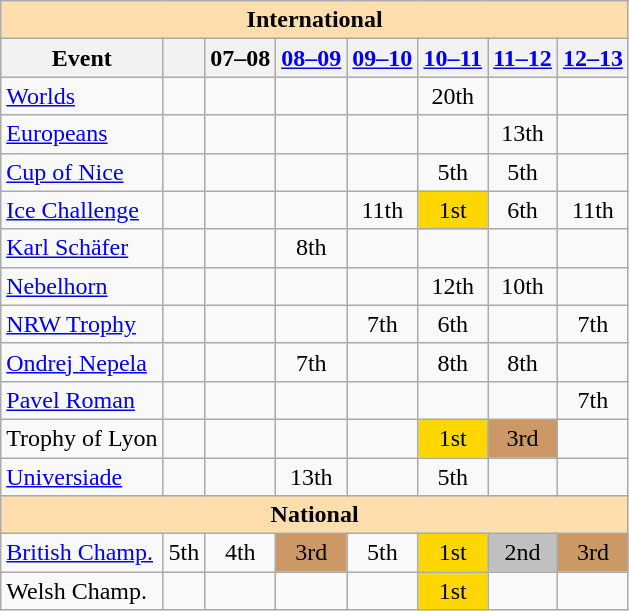<table class="wikitable" style="text-align:center">
<tr>
<th style="background-color: #ffdead; " colspan=8 align=center>International</th>
</tr>
<tr>
<th>Event</th>
<th></th>
<th>07–08</th>
<th><a href='#'>08–09</a></th>
<th><a href='#'>09–10</a></th>
<th><a href='#'>10–11</a></th>
<th><a href='#'>11–12</a></th>
<th><a href='#'>12–13</a></th>
</tr>
<tr>
<td align=left><a href='#'>Worlds</a></td>
<td></td>
<td></td>
<td></td>
<td></td>
<td>20th</td>
<td></td>
<td></td>
</tr>
<tr>
<td align=left><a href='#'>Europeans</a></td>
<td></td>
<td></td>
<td></td>
<td></td>
<td></td>
<td>13th</td>
<td></td>
</tr>
<tr>
<td align=left><a href='#'>Cup of Nice</a></td>
<td></td>
<td></td>
<td></td>
<td></td>
<td>5th</td>
<td>5th</td>
<td></td>
</tr>
<tr>
<td align=left><a href='#'>Ice Challenge</a></td>
<td></td>
<td></td>
<td></td>
<td>11th</td>
<td bgcolor=gold>1st</td>
<td>6th</td>
<td>11th</td>
</tr>
<tr>
<td align=left><a href='#'>Karl Schäfer</a></td>
<td></td>
<td></td>
<td>8th</td>
<td></td>
<td></td>
<td></td>
<td></td>
</tr>
<tr>
<td align=left><a href='#'>Nebelhorn</a></td>
<td></td>
<td></td>
<td></td>
<td></td>
<td>12th</td>
<td>10th</td>
<td></td>
</tr>
<tr>
<td align=left><a href='#'>NRW Trophy</a></td>
<td></td>
<td></td>
<td></td>
<td>7th</td>
<td>6th</td>
<td></td>
<td>7th</td>
</tr>
<tr>
<td align=left><a href='#'>Ondrej Nepela</a></td>
<td></td>
<td></td>
<td>7th</td>
<td></td>
<td>8th</td>
<td>8th</td>
<td></td>
</tr>
<tr>
<td align=left><a href='#'>Pavel Roman</a></td>
<td></td>
<td></td>
<td></td>
<td></td>
<td></td>
<td></td>
<td>7th</td>
</tr>
<tr>
<td align=left>Trophy of Lyon</td>
<td></td>
<td></td>
<td></td>
<td></td>
<td bgcolor=gold>1st</td>
<td bgcolor=cc9966>3rd</td>
<td></td>
</tr>
<tr>
<td align=left><a href='#'>Universiade</a></td>
<td></td>
<td></td>
<td>13th</td>
<td></td>
<td>5th</td>
<td></td>
<td></td>
</tr>
<tr>
<th style="background-color: #ffdead; " colspan=8 align=center>National</th>
</tr>
<tr>
<td align=left><a href='#'>British Champ.</a></td>
<td>5th</td>
<td>4th</td>
<td bgcolor=cc9966>3rd</td>
<td>5th</td>
<td bgcolor=gold>1st</td>
<td bgcolor=silver>2nd</td>
<td bgcolor=cc9966>3rd</td>
</tr>
<tr>
<td align=left>Welsh Champ.</td>
<td></td>
<td></td>
<td></td>
<td></td>
<td bgcolor=gold>1st</td>
<td></td>
<td></td>
</tr>
</table>
